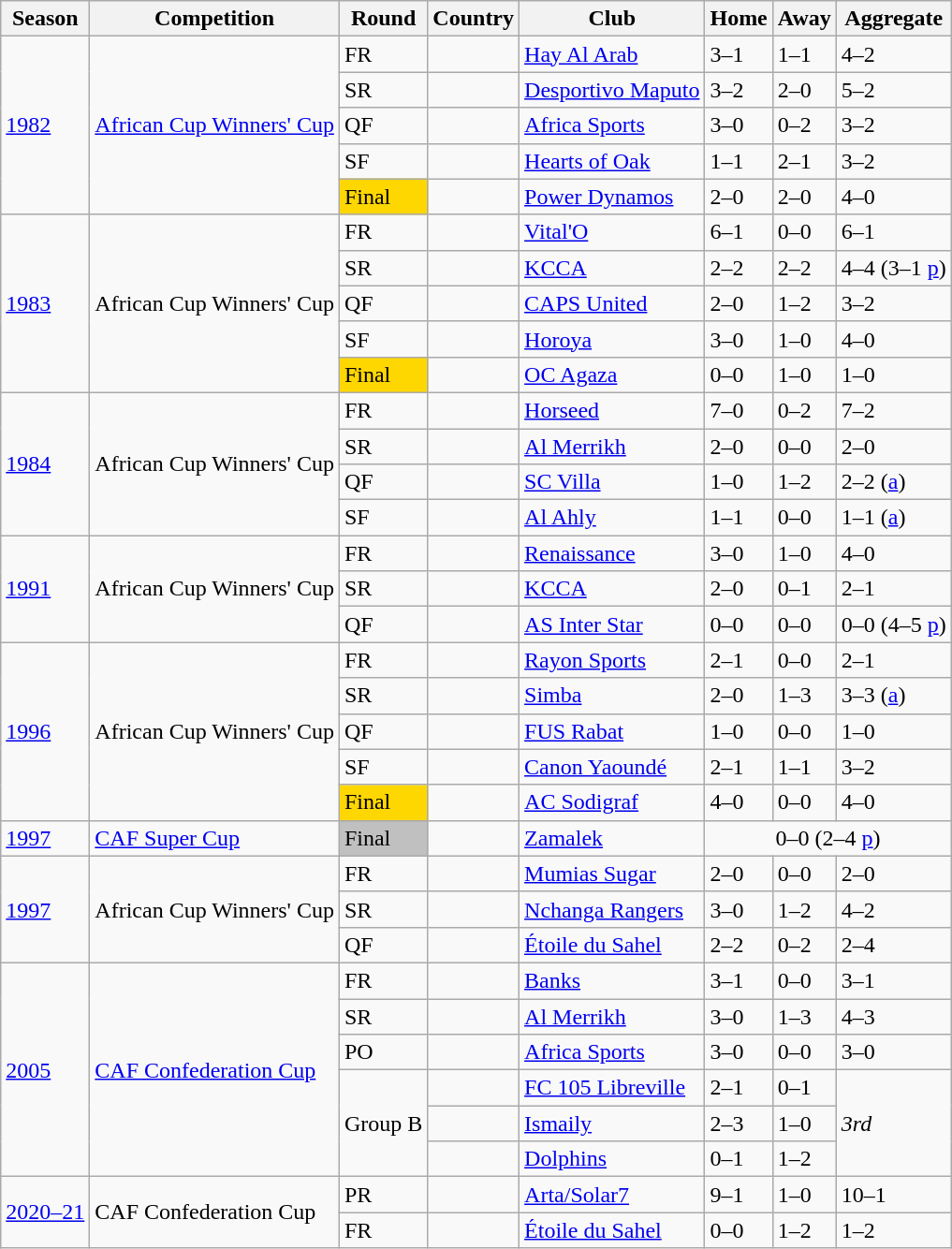<table class=wikitable>
<tr>
<th>Season</th>
<th>Competition</th>
<th>Round</th>
<th>Country</th>
<th>Club</th>
<th>Home</th>
<th>Away</th>
<th>Aggregate</th>
</tr>
<tr>
<td rowspan=5><a href='#'>1982</a></td>
<td rowspan=5><a href='#'>African Cup Winners' Cup</a></td>
<td>FR</td>
<td></td>
<td><a href='#'>Hay Al Arab</a></td>
<td>3–1</td>
<td>1–1</td>
<td>4–2</td>
</tr>
<tr>
<td>SR</td>
<td></td>
<td><a href='#'>Desportivo Maputo</a></td>
<td>3–2</td>
<td>2–0</td>
<td>5–2</td>
</tr>
<tr>
<td>QF</td>
<td></td>
<td><a href='#'>Africa Sports</a></td>
<td>3–0</td>
<td>0–2</td>
<td>3–2</td>
</tr>
<tr>
<td>SF</td>
<td></td>
<td><a href='#'>Hearts of Oak</a></td>
<td>1–1</td>
<td>2–1</td>
<td>3–2</td>
</tr>
<tr>
<td style=background:gold>Final</td>
<td></td>
<td><a href='#'>Power Dynamos</a></td>
<td>2–0</td>
<td>2–0</td>
<td>4–0</td>
</tr>
<tr>
<td rowspan=5><a href='#'>1983</a></td>
<td rowspan=5>African Cup Winners' Cup</td>
<td>FR</td>
<td></td>
<td><a href='#'>Vital'O</a></td>
<td>6–1</td>
<td>0–0</td>
<td>6–1</td>
</tr>
<tr>
<td>SR</td>
<td></td>
<td><a href='#'>KCCA</a></td>
<td>2–2</td>
<td>2–2</td>
<td>4–4 (3–1 <a href='#'>p</a>)</td>
</tr>
<tr>
<td>QF</td>
<td></td>
<td><a href='#'>CAPS United</a></td>
<td>2–0</td>
<td>1–2</td>
<td>3–2</td>
</tr>
<tr>
<td>SF</td>
<td></td>
<td><a href='#'>Horoya</a></td>
<td>3–0</td>
<td>1–0</td>
<td>4–0</td>
</tr>
<tr>
<td style=background:gold>Final</td>
<td></td>
<td><a href='#'>OC Agaza</a></td>
<td>0–0</td>
<td>1–0</td>
<td>1–0</td>
</tr>
<tr>
<td rowspan=4><a href='#'>1984</a></td>
<td rowspan=4>African Cup Winners' Cup</td>
<td>FR</td>
<td></td>
<td><a href='#'>Horseed</a></td>
<td>7–0</td>
<td>0–2</td>
<td>7–2</td>
</tr>
<tr>
<td>SR</td>
<td></td>
<td><a href='#'>Al Merrikh</a></td>
<td>2–0</td>
<td>0–0</td>
<td>2–0</td>
</tr>
<tr>
<td>QF</td>
<td></td>
<td><a href='#'>SC Villa</a></td>
<td>1–0</td>
<td>1–2</td>
<td>2–2 (<a href='#'>a</a>)</td>
</tr>
<tr>
<td>SF</td>
<td></td>
<td><a href='#'>Al Ahly</a></td>
<td>1–1</td>
<td>0–0</td>
<td>1–1 (<a href='#'>a</a>)</td>
</tr>
<tr>
<td rowspan=3><a href='#'>1991</a></td>
<td rowspan=3>African Cup Winners' Cup</td>
<td>FR</td>
<td></td>
<td><a href='#'>Renaissance</a></td>
<td>3–0</td>
<td>1–0</td>
<td>4–0</td>
</tr>
<tr>
<td>SR</td>
<td></td>
<td><a href='#'>KCCA</a></td>
<td>2–0</td>
<td>0–1</td>
<td>2–1</td>
</tr>
<tr>
<td>QF</td>
<td></td>
<td><a href='#'>AS Inter Star</a></td>
<td>0–0</td>
<td>0–0</td>
<td>0–0 (4–5 <a href='#'>p</a>)</td>
</tr>
<tr>
<td rowspan=5><a href='#'>1996</a></td>
<td rowspan=5>African Cup Winners' Cup</td>
<td>FR</td>
<td></td>
<td><a href='#'>Rayon Sports</a></td>
<td>2–1</td>
<td>0–0</td>
<td>2–1</td>
</tr>
<tr>
<td>SR</td>
<td></td>
<td><a href='#'>Simba</a></td>
<td>2–0</td>
<td>1–3</td>
<td>3–3 (<a href='#'>a</a>)</td>
</tr>
<tr>
<td>QF</td>
<td></td>
<td><a href='#'>FUS Rabat</a></td>
<td>1–0</td>
<td>0–0</td>
<td>1–0</td>
</tr>
<tr>
<td>SF</td>
<td></td>
<td><a href='#'>Canon Yaoundé</a></td>
<td>2–1</td>
<td>1–1</td>
<td>3–2</td>
</tr>
<tr>
<td style=background:gold>Final</td>
<td></td>
<td><a href='#'>AC Sodigraf</a></td>
<td>4–0</td>
<td>0–0</td>
<td>4–0</td>
</tr>
<tr>
<td><a href='#'>1997</a></td>
<td><a href='#'>CAF Super Cup</a></td>
<td style=background:silver>Final</td>
<td></td>
<td><a href='#'>Zamalek</a></td>
<td colspan=3 align=center>0–0 (2–4 <a href='#'>p</a>)</td>
</tr>
<tr>
<td rowspan=3><a href='#'>1997</a></td>
<td rowspan=3>African Cup Winners' Cup</td>
<td>FR</td>
<td></td>
<td><a href='#'>Mumias Sugar</a></td>
<td>2–0</td>
<td>0–0</td>
<td>2–0</td>
</tr>
<tr>
<td>SR</td>
<td></td>
<td><a href='#'>Nchanga Rangers</a></td>
<td>3–0</td>
<td>1–2</td>
<td>4–2</td>
</tr>
<tr>
<td>QF</td>
<td></td>
<td><a href='#'>Étoile du Sahel</a></td>
<td>2–2</td>
<td>0–2</td>
<td>2–4</td>
</tr>
<tr>
<td rowspan=6><a href='#'>2005</a></td>
<td rowspan=6><a href='#'>CAF Confederation Cup</a></td>
<td>FR</td>
<td></td>
<td><a href='#'>Banks</a></td>
<td>3–1</td>
<td>0–0</td>
<td>3–1</td>
</tr>
<tr>
<td>SR</td>
<td></td>
<td><a href='#'>Al Merrikh</a></td>
<td>3–0</td>
<td>1–3</td>
<td>4–3</td>
</tr>
<tr>
<td>PO</td>
<td></td>
<td><a href='#'>Africa Sports</a></td>
<td>3–0</td>
<td>0–0</td>
<td>3–0</td>
</tr>
<tr>
<td rowspan=3>Group B</td>
<td></td>
<td><a href='#'>FC 105 Libreville</a></td>
<td>2–1</td>
<td>0–1</td>
<td rowspan=3><em>3rd</em></td>
</tr>
<tr>
<td></td>
<td><a href='#'>Ismaily</a></td>
<td>2–3</td>
<td>1–0</td>
</tr>
<tr>
<td></td>
<td><a href='#'>Dolphins</a></td>
<td>0–1</td>
<td>1–2</td>
</tr>
<tr>
<td rowspan=2><a href='#'>2020–21</a></td>
<td rowspan=2>CAF Confederation Cup</td>
<td>PR</td>
<td></td>
<td><a href='#'>Arta/Solar7</a></td>
<td>9–1</td>
<td>1–0</td>
<td>10–1</td>
</tr>
<tr>
<td>FR</td>
<td></td>
<td><a href='#'>Étoile du Sahel</a></td>
<td>0–0</td>
<td>1–2</td>
<td>1–2</td>
</tr>
</table>
